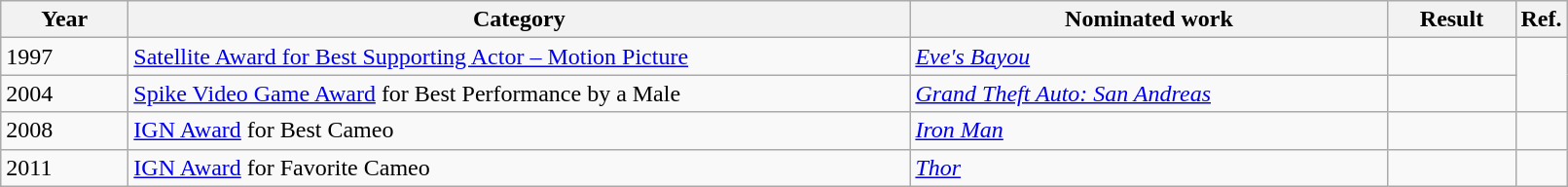<table class=wikitable>
<tr>
<th scope="col" style="width:5em;">Year</th>
<th scope="col" style="width:33em;">Category</th>
<th scope="col" style="width:20em;">Nominated work</th>
<th scope="col" style="width:5em;">Result</th>
<th>Ref.</th>
</tr>
<tr>
<td rowspan=1>1997</td>
<td><a href='#'>Satellite Award for Best Supporting Actor – Motion Picture</a></td>
<td><em><a href='#'>Eve's Bayou</a></em></td>
<td></td>
</tr>
<tr>
<td>2004</td>
<td><a href='#'>Spike Video Game Award</a> for Best Performance by a Male</td>
<td><em><a href='#'>Grand Theft Auto: San Andreas</a></em></td>
<td></td>
</tr>
<tr>
<td>2008</td>
<td><a href='#'>IGN Award</a> for Best Cameo</td>
<td><em><a href='#'>Iron Man</a></em></td>
<td></td>
<td></td>
</tr>
<tr>
<td>2011</td>
<td><a href='#'>IGN Award</a> for Favorite Cameo</td>
<td><em><a href='#'>Thor</a></em></td>
<td></td>
</tr>
</table>
